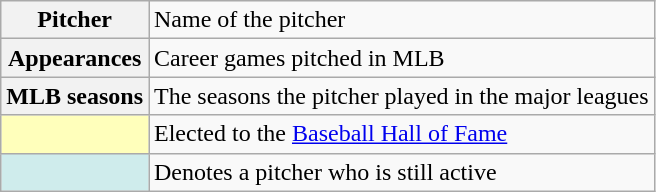<table class="wikitable">
<tr>
<th>Pitcher</th>
<td>Name of the pitcher</td>
</tr>
<tr>
<th>Appearances</th>
<td>Career games pitched in MLB</td>
</tr>
<tr>
<th>MLB seasons</th>
<td>The seasons the pitcher played in the major leagues</td>
</tr>
<tr>
<th style="background:#ffb;"></th>
<td>Elected to the <a href='#'>Baseball Hall of Fame</a></td>
</tr>
<tr>
<th style="background:#cfecec;"></th>
<td>Denotes a pitcher who is still active</td>
</tr>
</table>
